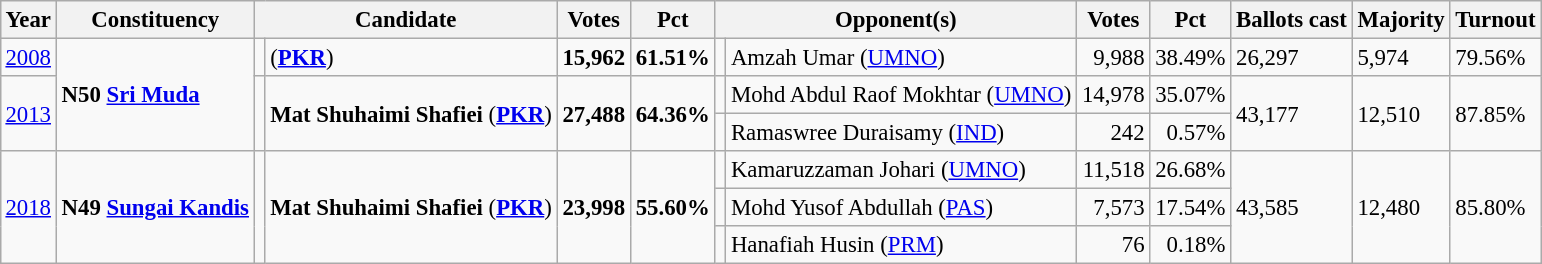<table class="wikitable" style="margin:0.5em ; font-size:95%">
<tr>
<th>Year</th>
<th>Constituency</th>
<th colspan=2>Candidate</th>
<th>Votes</th>
<th>Pct</th>
<th colspan=2>Opponent(s)</th>
<th>Votes</th>
<th>Pct</th>
<th>Ballots cast</th>
<th>Majority</th>
<th>Turnout</th>
</tr>
<tr>
<td><a href='#'>2008</a></td>
<td rowspan="3"><strong>N50 <a href='#'>Sri Muda</a></strong></td>
<td></td>
<td> (<a href='#'><strong>PKR</strong></a>)</td>
<td align="right"><strong>15,962</strong></td>
<td><strong>61.51%</strong></td>
<td></td>
<td>Amzah Umar (<a href='#'>UMNO</a>)</td>
<td align="right">9,988</td>
<td>38.49%</td>
<td>26,297</td>
<td>5,974</td>
<td>79.56%</td>
</tr>
<tr>
<td rowspan="2"><a href='#'>2013</a></td>
<td rowspan="2" ></td>
<td rowspan="2"><strong>Mat Shuhaimi Shafiei</strong> (<a href='#'><strong>PKR</strong></a>)</td>
<td rowspan="2" align="right"><strong>27,488</strong></td>
<td rowspan="2"><strong>64.36%</strong></td>
<td></td>
<td>Mohd Abdul Raof Mokhtar (<a href='#'>UMNO</a>)</td>
<td align="right">14,978</td>
<td>35.07%</td>
<td rowspan="2">43,177</td>
<td rowspan="2">12,510</td>
<td rowspan="2">87.85%</td>
</tr>
<tr>
<td></td>
<td>Ramaswree Duraisamy (<a href='#'>IND</a>)</td>
<td align="right">242</td>
<td align="right">0.57%</td>
</tr>
<tr>
<td rowspan=3><a href='#'>2018</a></td>
<td rowspan=3><strong>N49 <a href='#'>Sungai Kandis</a></strong></td>
<td rowspan=3 ></td>
<td rowspan=3><strong>Mat Shuhaimi Shafiei</strong> (<a href='#'><strong>PKR</strong></a>)</td>
<td rowspan=3 align="right"><strong>23,998</strong></td>
<td rowspan=3><strong>55.60%</strong></td>
<td></td>
<td>Kamaruzzaman Johari (<a href='#'>UMNO</a>)</td>
<td align="right">11,518</td>
<td>26.68%</td>
<td rowspan=3>43,585</td>
<td rowspan=3>12,480</td>
<td rowspan=3>85.80%</td>
</tr>
<tr>
<td></td>
<td>Mohd Yusof Abdullah (<a href='#'>PAS</a>)</td>
<td align="right">7,573</td>
<td>17.54%</td>
</tr>
<tr>
<td bgcolor=></td>
<td>Hanafiah Husin (<a href='#'>PRM</a>)</td>
<td align="right">76</td>
<td align="right">0.18%</td>
</tr>
</table>
